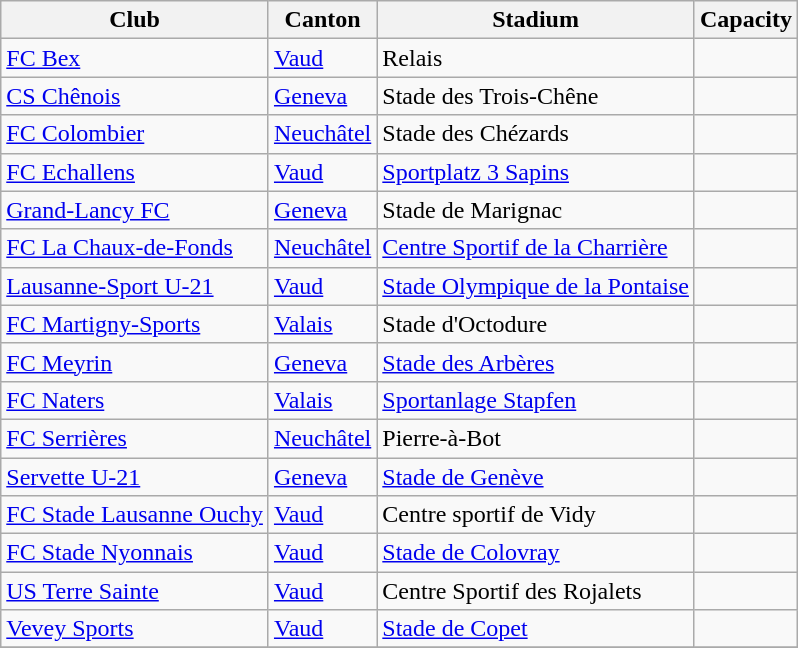<table class="wikitable">
<tr>
<th>Club</th>
<th>Canton</th>
<th>Stadium</th>
<th>Capacity</th>
</tr>
<tr>
<td><a href='#'>FC Bex</a></td>
<td><a href='#'>Vaud</a></td>
<td>Relais</td>
<td></td>
</tr>
<tr>
<td><a href='#'>CS Chênois</a></td>
<td><a href='#'>Geneva</a></td>
<td>Stade des Trois-Chêne</td>
<td></td>
</tr>
<tr>
<td><a href='#'>FC Colombier</a></td>
<td><a href='#'>Neuchâtel</a></td>
<td>Stade des Chézards</td>
<td></td>
</tr>
<tr>
<td><a href='#'>FC Echallens</a></td>
<td><a href='#'>Vaud</a></td>
<td><a href='#'>Sportplatz 3 Sapins</a></td>
<td></td>
</tr>
<tr>
<td><a href='#'>Grand-Lancy FC</a></td>
<td><a href='#'>Geneva</a></td>
<td>Stade de Marignac</td>
<td></td>
</tr>
<tr>
<td><a href='#'>FC La Chaux-de-Fonds</a></td>
<td><a href='#'>Neuchâtel</a></td>
<td><a href='#'>Centre Sportif de la Charrière</a></td>
<td></td>
</tr>
<tr>
<td><a href='#'>Lausanne-Sport U-21</a></td>
<td><a href='#'>Vaud</a></td>
<td><a href='#'>Stade Olympique de la Pontaise</a></td>
<td></td>
</tr>
<tr>
<td><a href='#'>FC Martigny-Sports</a></td>
<td><a href='#'>Valais</a></td>
<td>Stade d'Octodure</td>
<td></td>
</tr>
<tr>
<td><a href='#'>FC Meyrin</a></td>
<td><a href='#'>Geneva</a></td>
<td><a href='#'>Stade des Arbères</a></td>
<td></td>
</tr>
<tr>
<td><a href='#'>FC Naters</a></td>
<td><a href='#'>Valais</a></td>
<td><a href='#'>Sportanlage Stapfen</a></td>
<td></td>
</tr>
<tr>
<td><a href='#'>FC Serrières</a></td>
<td><a href='#'>Neuchâtel</a></td>
<td>Pierre-à-Bot</td>
<td></td>
</tr>
<tr>
<td><a href='#'>Servette U-21</a></td>
<td><a href='#'>Geneva</a></td>
<td><a href='#'>Stade de Genève</a></td>
<td></td>
</tr>
<tr>
<td><a href='#'>FC Stade Lausanne Ouchy</a></td>
<td><a href='#'>Vaud</a></td>
<td>Centre sportif de Vidy</td>
<td></td>
</tr>
<tr>
<td><a href='#'>FC Stade Nyonnais</a></td>
<td><a href='#'>Vaud</a></td>
<td><a href='#'>Stade de Colovray</a></td>
<td></td>
</tr>
<tr>
<td><a href='#'>US Terre Sainte</a></td>
<td><a href='#'>Vaud</a></td>
<td>Centre Sportif des Rojalets</td>
<td></td>
</tr>
<tr>
<td><a href='#'>Vevey Sports</a></td>
<td><a href='#'>Vaud</a></td>
<td><a href='#'>Stade de Copet</a></td>
<td></td>
</tr>
<tr>
</tr>
</table>
